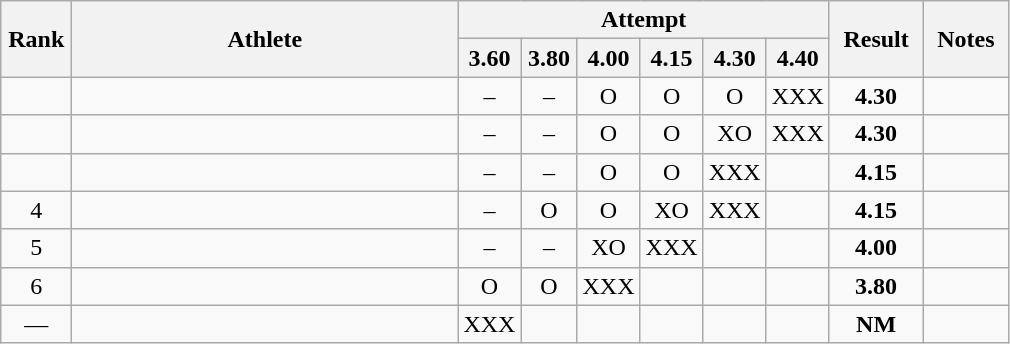<table class="wikitable" style="text-align:center">
<tr>
<th rowspan=2 width=40>Rank</th>
<th rowspan=2 width=250>Athlete</th>
<th colspan=6>Attempt</th>
<th rowspan=2 width=55>Result</th>
<th rowspan=2 width=50>Notes</th>
</tr>
<tr>
<th width=30>3.60</th>
<th width=30>3.80</th>
<th width=30>4.00</th>
<th width=30>4.15</th>
<th width=30>4.30</th>
<th width=30>4.40</th>
</tr>
<tr>
<td></td>
<td align=left></td>
<td>–</td>
<td>–</td>
<td>O</td>
<td>O</td>
<td>O</td>
<td>XXX</td>
<td><strong>4.30</strong></td>
<td></td>
</tr>
<tr>
<td></td>
<td align=left></td>
<td>–</td>
<td>–</td>
<td>O</td>
<td>O</td>
<td>XO</td>
<td>XXX</td>
<td><strong>4.30</strong></td>
<td></td>
</tr>
<tr>
<td></td>
<td align=left></td>
<td>–</td>
<td>–</td>
<td>O</td>
<td>O</td>
<td>XXX</td>
<td></td>
<td><strong>4.15</strong></td>
<td></td>
</tr>
<tr>
<td>4</td>
<td align=left></td>
<td>–</td>
<td>O</td>
<td>O</td>
<td>XO</td>
<td>XXX</td>
<td></td>
<td><strong>4.15</strong></td>
<td></td>
</tr>
<tr>
<td>5</td>
<td align=left></td>
<td>–</td>
<td>–</td>
<td>XO</td>
<td>XXX</td>
<td></td>
<td></td>
<td><strong>4.00</strong></td>
<td></td>
</tr>
<tr>
<td>6</td>
<td align=left></td>
<td>O</td>
<td>O</td>
<td>XXX</td>
<td></td>
<td></td>
<td></td>
<td><strong>3.80</strong></td>
<td></td>
</tr>
<tr>
<td>—</td>
<td align=left></td>
<td>XXX</td>
<td></td>
<td></td>
<td></td>
<td></td>
<td></td>
<td><strong>NM</strong></td>
<td></td>
</tr>
</table>
